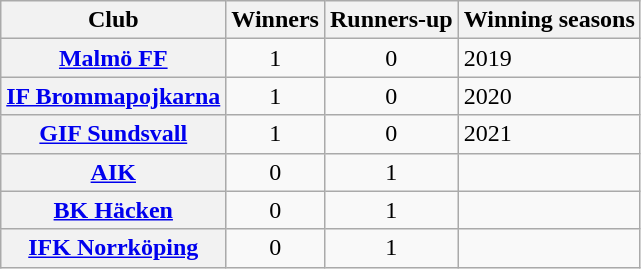<table class="wikitable">
<tr>
<th>Club</th>
<th>Winners</th>
<th>Runners-up</th>
<th>Winning seasons</th>
</tr>
<tr>
<th><a href='#'>Malmö FF</a></th>
<td align="center">1</td>
<td align="center">0</td>
<td>2019</td>
</tr>
<tr>
<th><a href='#'>IF Brommapojkarna</a></th>
<td align="center">1</td>
<td align="center">0</td>
<td>2020</td>
</tr>
<tr>
<th><a href='#'>GIF Sundsvall</a></th>
<td align="center">1</td>
<td align="center">0</td>
<td>2021</td>
</tr>
<tr>
<th><a href='#'>AIK</a></th>
<td align="center">0</td>
<td align="center">1</td>
<td></td>
</tr>
<tr>
<th><a href='#'>BK Häcken</a></th>
<td align="center">0</td>
<td align="center">1</td>
<td></td>
</tr>
<tr>
<th><a href='#'>IFK Norrköping</a></th>
<td align="center">0</td>
<td align="center">1</td>
<td></td>
</tr>
</table>
